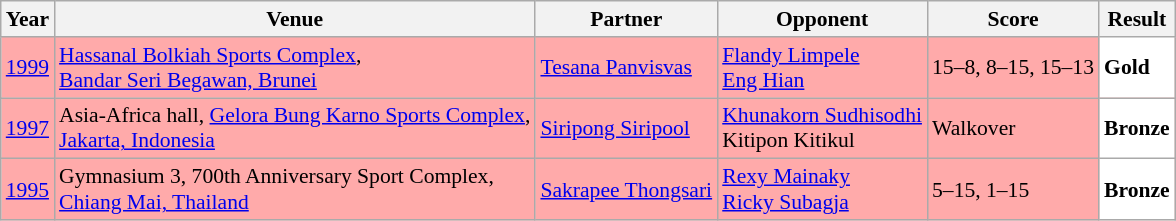<table class="sortable wikitable" style="font-size: 90%;">
<tr>
<th>Year</th>
<th>Venue</th>
<th>Partner</th>
<th>Opponent</th>
<th>Score</th>
<th>Result</th>
</tr>
<tr style="background:#FFAAAA">
<td align="center"><a href='#'>1999</a></td>
<td align="left"><a href='#'>Hassanal Bolkiah Sports Complex</a>,<br><a href='#'>Bandar Seri Begawan, Brunei</a></td>
<td align="left"> <a href='#'>Tesana Panvisvas</a></td>
<td align="left"> <a href='#'>Flandy Limpele</a> <br>  <a href='#'>Eng Hian</a></td>
<td align="left">15–8, 8–15, 15–13</td>
<td style="text-align:left; background:white"> <strong>Gold</strong></td>
</tr>
<tr style="background:#FFAAAA">
<td align="center"><a href='#'>1997</a></td>
<td align="left">Asia-Africa hall, <a href='#'>Gelora Bung Karno Sports Complex</a>,<br><a href='#'>Jakarta, Indonesia</a></td>
<td align="left"> <a href='#'>Siripong Siripool</a></td>
<td align="left"> <a href='#'>Khunakorn Sudhisodhi</a> <br>  Kitipon Kitikul</td>
<td align="left">Walkover</td>
<td style="text-align:left; background:white"> <strong>Bronze</strong></td>
</tr>
<tr style="background:#FFAAAA">
<td align="center"><a href='#'>1995</a></td>
<td align="left">Gymnasium 3, 700th Anniversary Sport Complex,<br><a href='#'>Chiang Mai, Thailand</a></td>
<td align="left"> <a href='#'>Sakrapee Thongsari</a></td>
<td align="left"> <a href='#'>Rexy Mainaky</a> <br>  <a href='#'>Ricky Subagja</a></td>
<td align="left">5–15, 1–15</td>
<td style="text-align:left; background:white"> <strong>Bronze</strong></td>
</tr>
</table>
